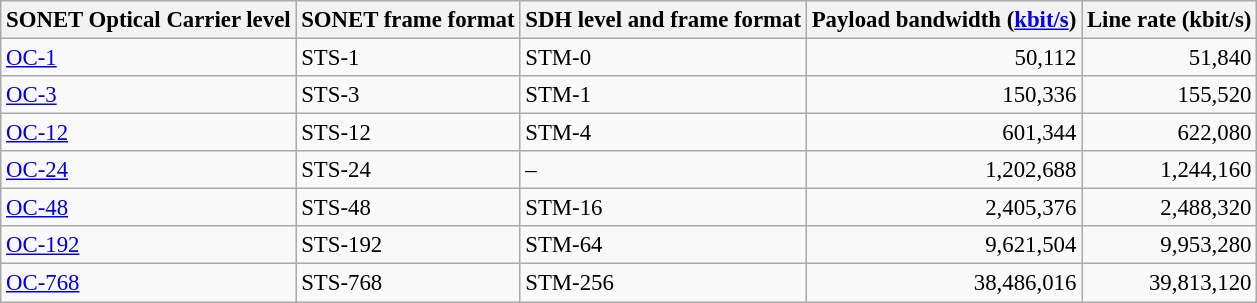<table class="wikitable" style="font-size:95%;">
<tr>
<th>SONET Optical Carrier level</th>
<th>SONET frame format</th>
<th>SDH level and frame format</th>
<th>Payload bandwidth (<a href='#'>kbit/s</a>)</th>
<th>Line rate (kbit/s)</th>
</tr>
<tr>
<td><a href='#'>OC-1</a></td>
<td>STS-1</td>
<td>STM-0</td>
<td align=right>50,112</td>
<td align=right>51,840</td>
</tr>
<tr>
<td><a href='#'>OC-3</a></td>
<td>STS-3</td>
<td>STM-1</td>
<td align=right>150,336</td>
<td align=right>155,520</td>
</tr>
<tr>
<td><a href='#'>OC-12</a></td>
<td>STS-12</td>
<td>STM-4</td>
<td align=right>601,344</td>
<td align=right>622,080</td>
</tr>
<tr>
<td><a href='#'>OC-24</a></td>
<td>STS-24</td>
<td>–  </td>
<td align=right>1,202,688</td>
<td align=right>1,244,160</td>
</tr>
<tr>
<td><a href='#'>OC-48</a></td>
<td>STS-48</td>
<td>STM-16</td>
<td align=right>2,405,376</td>
<td align=right>2,488,320</td>
</tr>
<tr>
<td><a href='#'>OC-192</a></td>
<td>STS-192</td>
<td>STM-64</td>
<td align=right>9,621,504</td>
<td align=right>9,953,280</td>
</tr>
<tr>
<td><a href='#'>OC-768</a></td>
<td>STS-768</td>
<td>STM-256</td>
<td align=right>38,486,016</td>
<td align=right>39,813,120</td>
</tr>
</table>
